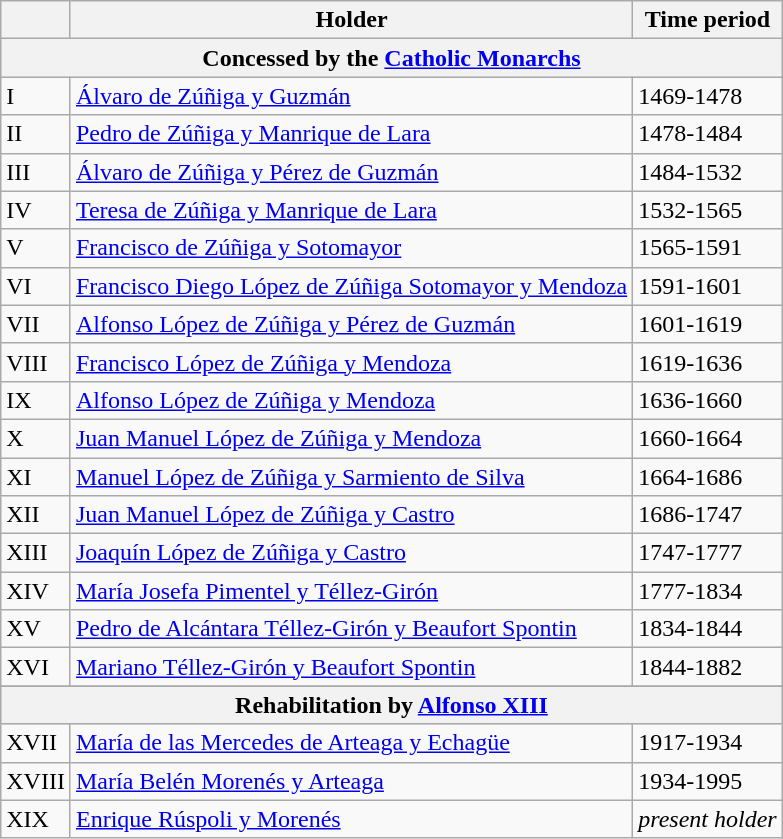<table class="wikitable">
<tr>
<th></th>
<th>Holder</th>
<th>Time period</th>
</tr>
<tr bgcolor="#dddddd" |>
<th colspan="3">Concessed by the <a href='#'>Catholic Monarchs</a></th>
</tr>
<tr>
<td>I</td>
<td><a href='#'>Álvaro de Zúñiga y Guzmán</a></td>
<td>1469-1478</td>
</tr>
<tr>
<td>II</td>
<td><a href='#'>Pedro de Zúñiga y Manrique de Lara</a></td>
<td>1478-1484</td>
</tr>
<tr>
<td>III</td>
<td><a href='#'>Álvaro de Zúñiga y Pérez de Guzmán</a></td>
<td>1484-1532</td>
</tr>
<tr>
<td>IV</td>
<td><a href='#'>Teresa de Zúñiga y Manrique de Lara</a></td>
<td>1532-1565</td>
</tr>
<tr>
<td>V</td>
<td><a href='#'>Francisco de Zúñiga y Sotomayor</a></td>
<td>1565-1591</td>
</tr>
<tr>
<td>VI</td>
<td><a href='#'>Francisco Diego López de Zúñiga Sotomayor y Mendoza</a></td>
<td>1591-1601</td>
</tr>
<tr>
<td>VII</td>
<td><a href='#'>Alfonso López de Zúñiga y Pérez de Guzmán</a></td>
<td>1601-1619</td>
</tr>
<tr>
<td>VIII</td>
<td><a href='#'>Francisco López de Zúñiga y Mendoza</a></td>
<td>1619-1636</td>
</tr>
<tr>
<td>IX</td>
<td><a href='#'>Alfonso López de Zúñiga y Mendoza</a></td>
<td>1636-1660</td>
</tr>
<tr>
<td>X</td>
<td><a href='#'>Juan Manuel López de Zúñiga y Mendoza</a></td>
<td>1660-1664</td>
</tr>
<tr>
<td>XI</td>
<td><a href='#'>Manuel López de Zúñiga y Sarmiento de Silva</a></td>
<td>1664-1686</td>
</tr>
<tr>
<td>XII</td>
<td><a href='#'>Juan Manuel López de Zúñiga y Castro</a></td>
<td>1686-1747</td>
</tr>
<tr>
<td>XIII</td>
<td><a href='#'>Joaquín López de Zúñiga y Castro</a></td>
<td>1747-1777</td>
</tr>
<tr>
<td>XIV</td>
<td><a href='#'>María Josefa Pimentel y Téllez-Girón</a></td>
<td>1777-1834</td>
</tr>
<tr>
<td>XV</td>
<td><a href='#'>Pedro de Alcántara Téllez-Girón y Beaufort Spontin</a></td>
<td>1834-1844</td>
</tr>
<tr>
<td>XVI</td>
<td><a href='#'>Mariano Téllez-Girón y Beaufort Spontin</a></td>
<td>1844-1882</td>
</tr>
<tr>
</tr>
<tr bgcolor="#dddddd">
<th colspan="3">Rehabilitation by <a href='#'>Alfonso XIII</a></th>
</tr>
<tr>
<td>XVII</td>
<td><a href='#'>María de las Mercedes de Arteaga y Echagüe</a></td>
<td>1917-1934</td>
</tr>
<tr>
<td>XVIII</td>
<td><a href='#'>María Belén Morenés y Arteaga</a></td>
<td>1934-1995</td>
</tr>
<tr>
<td>XIX</td>
<td><a href='#'>Enrique Rúspoli y Morenés</a></td>
<td><em>present holder</em></td>
</tr>
</table>
